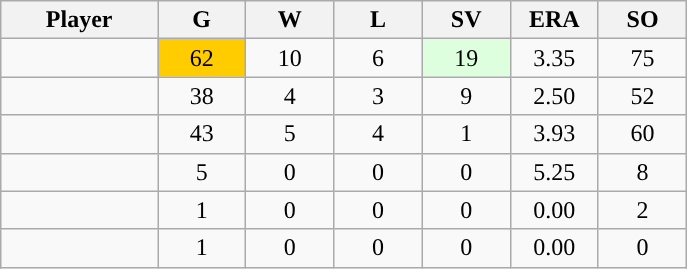<table class="wikitable sortable">
<tr>
<th bgcolor="#DDDDFF" width="16%">Player</th>
<th bgcolor="#DDDDFF" width="9%">G</th>
<th bgcolor="#DDDDFF" width="9%">W</th>
<th bgcolor="#DDDDFF" width="9%">L</th>
<th bgcolor="#DDDDFF" width="9%">SV</th>
<th bgcolor="#DDDDFF" width="9%">ERA</th>
<th bgcolor="#DDDDFF" width="9%">SO</th>
</tr>
<tr align="center">
<td></td>
<td style="background:#fc0;">62</td>
<td>10</td>
<td>6</td>
<td style="background:#DDFFDD;">19</td>
<td>3.35</td>
<td>75</td>
</tr>
<tr align="center">
<td></td>
<td>38</td>
<td>4</td>
<td>3</td>
<td>9</td>
<td>2.50</td>
<td>52</td>
</tr>
<tr align=center>
<td></td>
<td>43</td>
<td>5</td>
<td>4</td>
<td>1</td>
<td>3.93</td>
<td>60</td>
</tr>
<tr align="center">
<td></td>
<td>5</td>
<td>0</td>
<td>0</td>
<td>0</td>
<td>5.25</td>
<td>8</td>
</tr>
<tr align="center">
<td></td>
<td>1</td>
<td>0</td>
<td>0</td>
<td>0</td>
<td>0.00</td>
<td>2</td>
</tr>
<tr align="center">
<td></td>
<td>1</td>
<td>0</td>
<td>0</td>
<td>0</td>
<td>0.00</td>
<td>0</td>
</tr>
</table>
